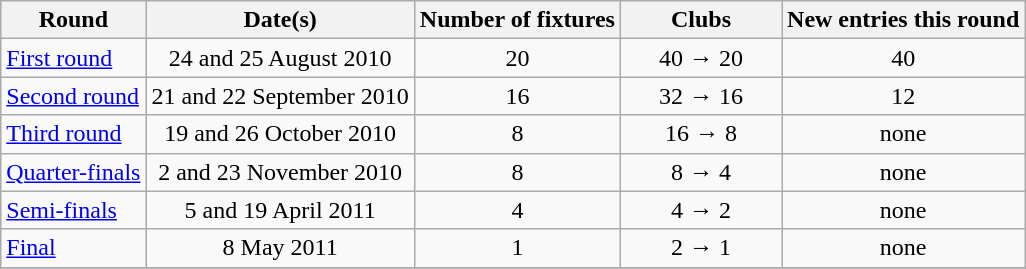<table class="wikitable" style="text-align:center">
<tr>
<th>Round</th>
<th>Date(s)</th>
<th>Number of fixtures</th>
<th width=100>Clubs</th>
<th>New entries this round</th>
</tr>
<tr>
<td style="text-align:left;"><a href='#'>First round</a></td>
<td>24 and 25 August 2010</td>
<td>20</td>
<td>40 → 20</td>
<td>40</td>
</tr>
<tr>
<td style="text-align:left;"><a href='#'>Second round</a></td>
<td>21 and 22 September 2010</td>
<td>16</td>
<td>32 → 16</td>
<td>12</td>
</tr>
<tr>
<td style="text-align:left;"><a href='#'>Third round</a></td>
<td>19 and 26 October 2010</td>
<td>8</td>
<td>16 → 8</td>
<td>none</td>
</tr>
<tr>
<td style="text-align:left;"><a href='#'>Quarter-finals</a></td>
<td>2 and 23 November 2010</td>
<td>8</td>
<td>8 → 4</td>
<td>none</td>
</tr>
<tr>
<td style="text-align:left;"><a href='#'>Semi-finals</a></td>
<td>5 and 19 April 2011</td>
<td>4</td>
<td>4 → 2</td>
<td>none</td>
</tr>
<tr>
<td style="text-align:left;"><a href='#'>Final</a></td>
<td>8 May 2011</td>
<td>1</td>
<td>2 → 1</td>
<td>none</td>
</tr>
<tr>
</tr>
</table>
